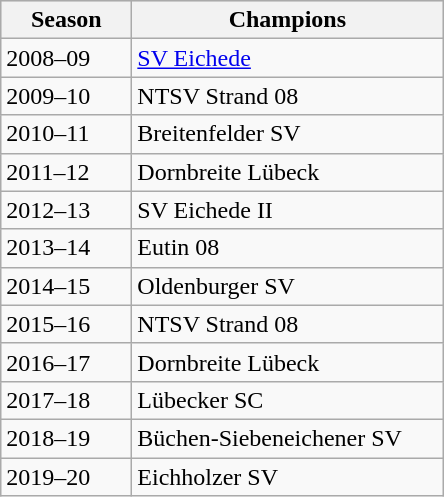<table class="wikitable">
<tr align="center" bgcolor="#dfdfdf">
<th width="80">Season</th>
<th width="200">Champions</th>
</tr>
<tr>
<td>2008–09</td>
<td><a href='#'>SV Eichede</a></td>
</tr>
<tr>
<td>2009–10</td>
<td>NTSV Strand 08</td>
</tr>
<tr>
<td>2010–11</td>
<td>Breitenfelder SV</td>
</tr>
<tr>
<td>2011–12</td>
<td>Dornbreite Lübeck</td>
</tr>
<tr>
<td>2012–13</td>
<td>SV Eichede II</td>
</tr>
<tr>
<td>2013–14</td>
<td>Eutin 08</td>
</tr>
<tr>
<td>2014–15</td>
<td>Oldenburger SV</td>
</tr>
<tr>
<td>2015–16</td>
<td>NTSV Strand 08</td>
</tr>
<tr>
<td>2016–17</td>
<td>Dornbreite Lübeck</td>
</tr>
<tr>
<td>2017–18</td>
<td>Lübecker SC</td>
</tr>
<tr>
<td>2018–19</td>
<td>Büchen-Siebeneichener SV</td>
</tr>
<tr>
<td>2019–20</td>
<td>Eichholzer SV</td>
</tr>
</table>
